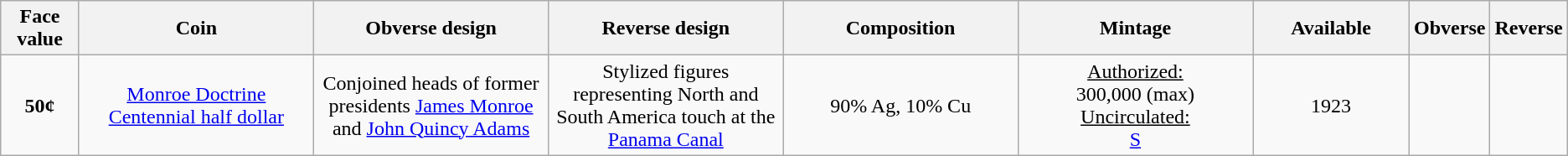<table class="wikitable">
<tr>
<th width="5%">Face value</th>
<th width="15%">Coin</th>
<th width="15%">Obverse design</th>
<th width="15%">Reverse design</th>
<th width="15%">Composition</th>
<th width="15%">Mintage</th>
<th width="10%">Available</th>
<th>Obverse</th>
<th>Reverse</th>
</tr>
<tr>
<td align="center"><strong>50¢</strong></td>
<td align="center"><a href='#'>Monroe Doctrine Centennial half dollar</a></td>
<td align="center">Conjoined heads of former presidents <a href='#'>James Monroe</a> and <a href='#'>John Quincy Adams</a></td>
<td align="center">Stylized figures representing North and South America touch at the <a href='#'>Panama Canal</a></td>
<td align="center">90% Ag, 10% Cu</td>
<td align="center"><u>Authorized:</u><br>300,000 (max)<br><u>Uncirculated:</u><br> <a href='#'>S</a></td>
<td align="center">1923</td>
<td></td>
<td></td>
</tr>
</table>
